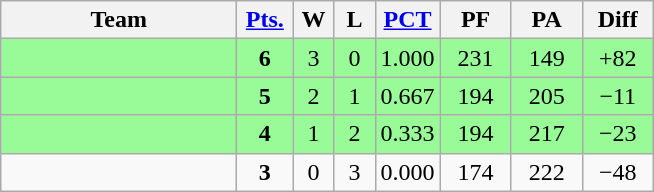<table class=wikitable>
<tr align=center>
<th width=150px>Team</th>
<th width=30px><a href='#'>Pts.</a></th>
<th width=20px>W</th>
<th width=20px>L</th>
<th><a href='#'>PCT</a></th>
<th width=40px>PF</th>
<th width=40px>PA</th>
<th width=40px>Diff</th>
</tr>
<tr align=center bgcolor="#98fb98">
<td align=left></td>
<td><strong>6</strong></td>
<td>3</td>
<td>0</td>
<td>1.000</td>
<td>231</td>
<td>149</td>
<td>+82</td>
</tr>
<tr align=center bgcolor="#98fb98">
<td align=left></td>
<td><strong>5</strong></td>
<td>2</td>
<td>1</td>
<td>0.667</td>
<td>194</td>
<td>205</td>
<td>−11</td>
</tr>
<tr align=center bgcolor="#98fb98">
<td align=left></td>
<td><strong>4</strong></td>
<td>1</td>
<td>2</td>
<td>0.333</td>
<td>194</td>
<td>217</td>
<td>−23</td>
</tr>
<tr align=center>
<td align=left></td>
<td><strong>3</strong></td>
<td>0</td>
<td>3</td>
<td>0.000</td>
<td>174</td>
<td>222</td>
<td>−48</td>
</tr>
</table>
